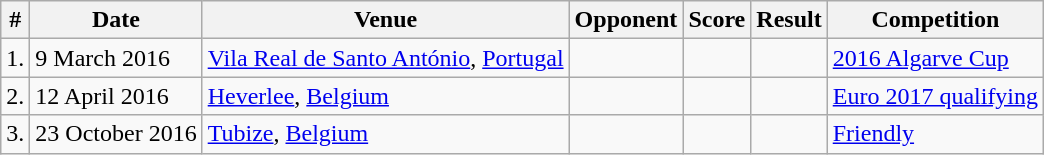<table class="wikitable collapsible collapsed">
<tr>
<th>#</th>
<th>Date</th>
<th>Venue</th>
<th>Opponent</th>
<th>Score</th>
<th>Result</th>
<th>Competition</th>
</tr>
<tr>
<td>1.</td>
<td>9 March 2016</td>
<td><a href='#'>Vila Real de Santo António</a>, <a href='#'>Portugal</a></td>
<td></td>
<td></td>
<td></td>
<td><a href='#'>2016 Algarve Cup</a></td>
</tr>
<tr>
<td>2.</td>
<td>12 April 2016</td>
<td><a href='#'>Heverlee</a>, <a href='#'>Belgium</a></td>
<td></td>
<td></td>
<td></td>
<td><a href='#'>Euro 2017 qualifying</a></td>
</tr>
<tr>
<td>3.</td>
<td>23 October 2016</td>
<td><a href='#'>Tubize</a>, <a href='#'>Belgium</a></td>
<td></td>
<td></td>
<td></td>
<td><a href='#'>Friendly</a></td>
</tr>
</table>
